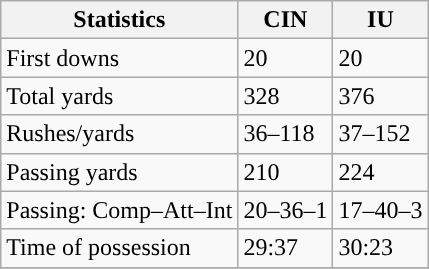<table class="wikitable" style="float: left;">
<tr>
<th>Statistics</th>
<th>CIN</th>
<th>IU</th>
</tr>
<tr>
<td>First downs</td>
<td>20</td>
<td>20</td>
</tr>
<tr>
<td>Total yards</td>
<td>328</td>
<td>376</td>
</tr>
<tr>
<td>Rushes/yards</td>
<td>36–118</td>
<td>37–152</td>
</tr>
<tr>
<td>Passing yards</td>
<td>210</td>
<td>224</td>
</tr>
<tr>
<td>Passing: Comp–Att–Int</td>
<td>20–36–1</td>
<td>17–40–3</td>
</tr>
<tr>
<td>Time of possession</td>
<td>29:37</td>
<td>30:23</td>
</tr>
<tr>
</tr>
</table>
